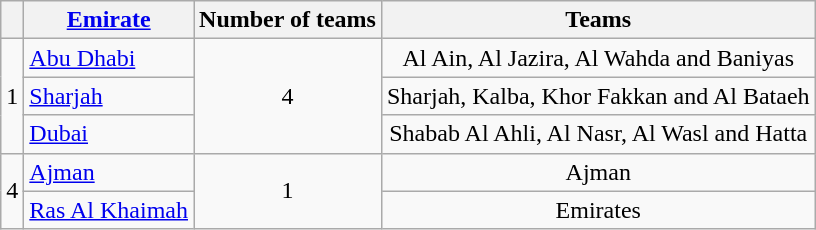<table class="wikitable">
<tr>
<th></th>
<th><a href='#'>Emirate</a></th>
<th>Number of teams</th>
<th>Teams</th>
</tr>
<tr>
<td rowspan=3>1</td>
<td> <a href='#'>Abu Dhabi</a></td>
<td rowspan=3 align=center>4</td>
<td align=center>Al Ain, Al Jazira, Al Wahda and Baniyas</td>
</tr>
<tr>
<td> <a href='#'>Sharjah</a></td>
<td align=center>Sharjah, Kalba, Khor Fakkan and Al Bataeh</td>
</tr>
<tr>
<td> <a href='#'>Dubai</a></td>
<td align=center>Shabab Al Ahli, Al Nasr, Al Wasl and Hatta</td>
</tr>
<tr>
<td rowspan=2>4</td>
<td> <a href='#'>Ajman</a></td>
<td rowspan=3 align=center>1</td>
<td align=center>Ajman</td>
</tr>
<tr>
<td> <a href='#'>Ras Al Khaimah</a></td>
<td align=center>Emirates</td>
</tr>
</table>
